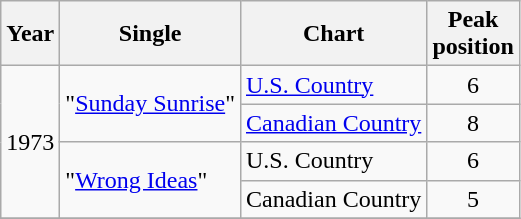<table class="wikitable">
<tr>
<th>Year</th>
<th>Single</th>
<th>Chart</th>
<th>Peak<br>position</th>
</tr>
<tr>
<td rowspan="4">1973</td>
<td rowspan="2">"<a href='#'>Sunday Sunrise</a>"</td>
<td><a href='#'>U.S. Country</a></td>
<td align="center">6</td>
</tr>
<tr>
<td><a href='#'>Canadian Country</a></td>
<td align="center">8</td>
</tr>
<tr>
<td rowspan="2">"<a href='#'>Wrong Ideas</a>"</td>
<td>U.S. Country</td>
<td align="center">6</td>
</tr>
<tr>
<td rowspan="1">Canadian Country</td>
<td align="center">5</td>
</tr>
<tr>
</tr>
</table>
